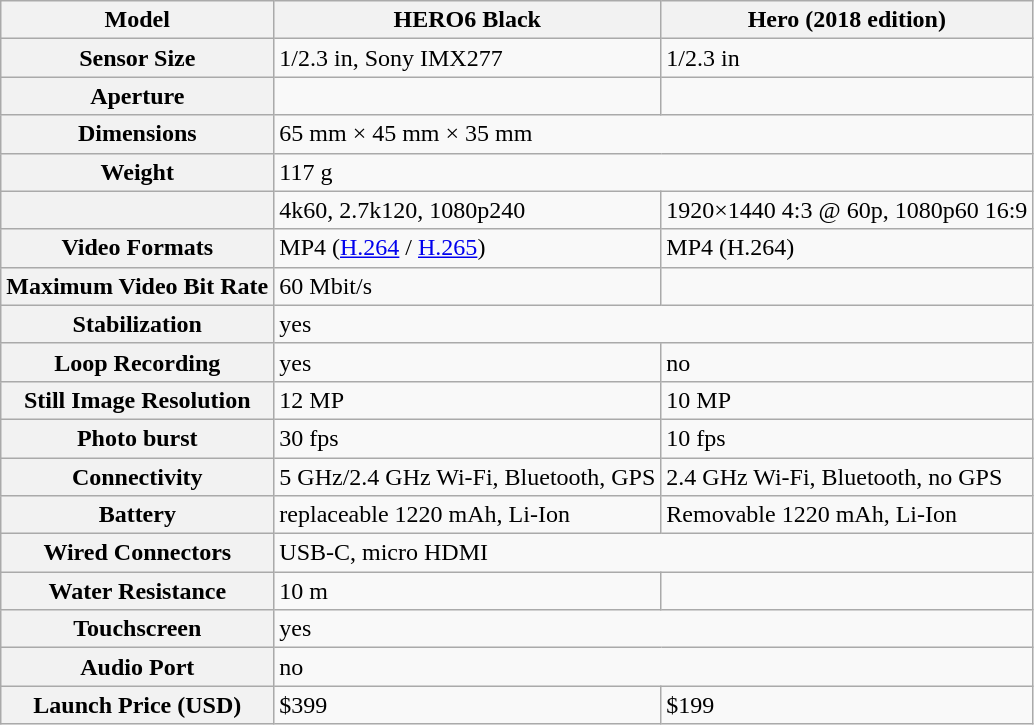<table class="wikitable">
<tr>
<th>Model</th>
<th>HERO6 Black</th>
<th>Hero (2018 edition)</th>
</tr>
<tr>
<th>Sensor Size</th>
<td>1/2.3 in, Sony IMX277</td>
<td>1/2.3 in</td>
</tr>
<tr>
<th>Aperture</th>
<td></td>
<td></td>
</tr>
<tr>
<th>Dimensions</th>
<td colspan="2">65 mm × 45 mm × 35 mm</td>
</tr>
<tr>
<th>Weight</th>
<td colspan="2">117 g</td>
</tr>
<tr>
<th></th>
<td>4k60, 2.7k120, 1080p240</td>
<td>1920×1440 4:3 @ 60p, 1080p60 16:9</td>
</tr>
<tr>
<th>Video Formats</th>
<td>MP4 (<a href='#'>H.264</a> / <a href='#'>H.265</a>)</td>
<td>MP4 (H.264)</td>
</tr>
<tr>
<th>Maximum Video Bit Rate</th>
<td>60 Mbit/s</td>
<td></td>
</tr>
<tr>
<th>Stabilization</th>
<td colspan="2">yes</td>
</tr>
<tr>
<th>Loop Recording</th>
<td>yes</td>
<td>no</td>
</tr>
<tr>
<th>Still Image Resolution</th>
<td>12 MP</td>
<td>10 MP</td>
</tr>
<tr>
<th>Photo burst</th>
<td>30 fps</td>
<td>10 fps</td>
</tr>
<tr>
<th>Connectivity</th>
<td>5 GHz/2.4 GHz Wi-Fi, Bluetooth, GPS</td>
<td>2.4 GHz Wi-Fi, Bluetooth, no GPS</td>
</tr>
<tr>
<th>Battery</th>
<td>replaceable 1220 mAh, Li-Ion</td>
<td>Removable 1220 mAh, Li-Ion</td>
</tr>
<tr>
<th>Wired Connectors</th>
<td colspan="2">USB-C, micro HDMI</td>
</tr>
<tr>
<th>Water Resistance</th>
<td>10 m</td>
<td></td>
</tr>
<tr>
<th>Touchscreen</th>
<td colspan="2">yes</td>
</tr>
<tr>
<th>Audio Port</th>
<td colspan="2">no</td>
</tr>
<tr>
<th>Launch Price (USD)</th>
<td>$399</td>
<td>$199</td>
</tr>
</table>
